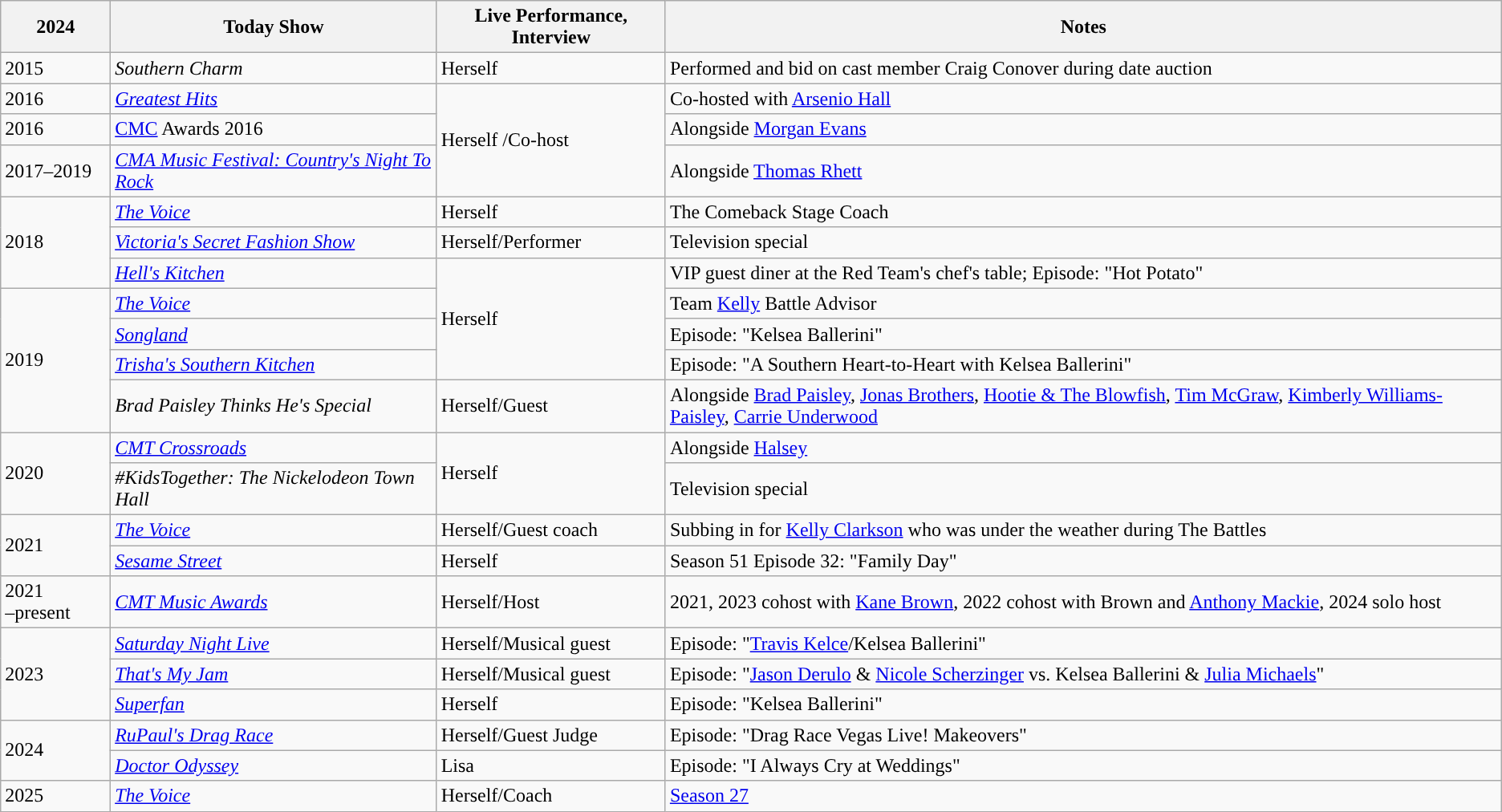<table class="wikitable sortable">
<tr>
<th>2024</th>
<th>Today Show</th>
<th>Live Performance, Interview</th>
<th class="unsortable">Notes</th>
</tr>
<tr>
<td>2015</td>
<td><em>Southern Charm</em></td>
<td>Herself</td>
<td>Performed and bid on cast member Craig Conover during date auction</td>
</tr>
<tr>
<td>2016</td>
<td><em><a href='#'>Greatest Hits</a></em></td>
<td rowspan="3">Herself /Co-host</td>
<td>Co-hosted with <a href='#'>Arsenio Hall</a></td>
</tr>
<tr>
<td>2016</td>
<td><a href='#'>CMC</a> Awards 2016</td>
<td>Alongside <a href='#'>Morgan Evans</a></td>
</tr>
<tr>
<td>2017–2019</td>
<td><em><a href='#'>CMA Music Festival: Country's Night To Rock</a></em></td>
<td>Alongside <a href='#'>Thomas Rhett</a></td>
</tr>
<tr>
<td rowspan="3">2018</td>
<td><em><a href='#'>The Voice</a></em></td>
<td>Herself</td>
<td>The Comeback Stage Coach</td>
</tr>
<tr>
<td><em><a href='#'>Victoria's Secret Fashion Show</a></em></td>
<td>Herself/Performer</td>
<td>Television special</td>
</tr>
<tr>
<td><em><a href='#'>Hell's Kitchen</a></em></td>
<td rowspan="4">Herself</td>
<td>VIP guest diner at the Red Team's chef's table; Episode: "Hot Potato"</td>
</tr>
<tr>
<td rowspan="4">2019</td>
<td><em><a href='#'>The Voice</a></em></td>
<td>Team <a href='#'>Kelly</a> Battle Advisor</td>
</tr>
<tr>
<td><em><a href='#'>Songland</a></em></td>
<td>Episode: "Kelsea Ballerini"</td>
</tr>
<tr>
<td><em><a href='#'>Trisha's Southern Kitchen</a></em></td>
<td>Episode: "A Southern Heart-to-Heart with Kelsea Ballerini"</td>
</tr>
<tr>
<td><em>Brad Paisley Thinks He's Special</em></td>
<td>Herself/Guest</td>
<td>Alongside <a href='#'>Brad Paisley</a>, <a href='#'>Jonas Brothers</a>, <a href='#'>Hootie & The Blowfish</a>, <a href='#'>Tim McGraw</a>, <a href='#'>Kimberly Williams-Paisley</a>, <a href='#'>Carrie Underwood</a></td>
</tr>
<tr>
<td rowspan="2">2020</td>
<td><em><a href='#'>CMT Crossroads</a></em></td>
<td rowspan="2">Herself</td>
<td>Alongside <a href='#'>Halsey</a></td>
</tr>
<tr>
<td><em>#KidsTogether: The Nickelodeon Town Hall</em></td>
<td>Television special</td>
</tr>
<tr>
<td rowspan="2">2021</td>
<td><em><a href='#'>The Voice</a></em></td>
<td>Herself/Guest coach</td>
<td>Subbing in for <a href='#'>Kelly Clarkson</a> who was under the weather during The Battles</td>
</tr>
<tr>
<td><em><a href='#'>Sesame Street</a></em></td>
<td>Herself</td>
<td>Season 51 Episode 32: "Family Day"</td>
</tr>
<tr>
<td>2021 –present</td>
<td><em><a href='#'>CMT Music Awards</a></em></td>
<td>Herself/Host</td>
<td>2021, 2023 cohost with <a href='#'>Kane Brown</a>, 2022 cohost with Brown and <a href='#'>Anthony Mackie</a>, 2024 solo host</td>
</tr>
<tr>
<td rowspan="3">2023</td>
<td><em><a href='#'>Saturday Night Live</a></em></td>
<td>Herself/Musical guest</td>
<td>Episode: "<a href='#'>Travis Kelce</a>/Kelsea Ballerini"</td>
</tr>
<tr>
<td><em><a href='#'>That's My Jam</a></em></td>
<td>Herself/Musical guest</td>
<td>Episode: "<a href='#'>Jason Derulo</a> & <a href='#'>Nicole Scherzinger</a> vs. Kelsea Ballerini & <a href='#'>Julia Michaels</a>"</td>
</tr>
<tr>
<td><em><a href='#'>Superfan</a></em></td>
<td>Herself</td>
<td>Episode: "Kelsea Ballerini"</td>
</tr>
<tr>
<td rowspan="2">2024</td>
<td><em><a href='#'>RuPaul's Drag Race</a></em></td>
<td>Herself/Guest Judge</td>
<td>Episode: "Drag Race Vegas Live! Makeovers"</td>
</tr>
<tr>
<td><em><a href='#'>Doctor Odyssey</a></em></td>
<td>Lisa</td>
<td>Episode: "I Always Cry at Weddings"</td>
</tr>
<tr>
<td>2025</td>
<td><em><a href='#'>The Voice</a></em></td>
<td>Herself/Coach</td>
<td><a href='#'>Season 27</a></td>
</tr>
</table>
